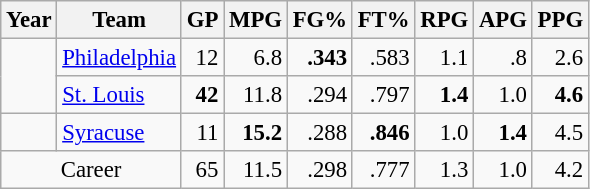<table class="wikitable sortable" style="font-size:95%; text-align:right;">
<tr>
<th>Year</th>
<th>Team</th>
<th>GP</th>
<th>MPG</th>
<th>FG%</th>
<th>FT%</th>
<th>RPG</th>
<th>APG</th>
<th>PPG</th>
</tr>
<tr>
<td style="text-align:left;"rowspan="2"></td>
<td style="text-align:left;"><a href='#'>Philadelphia</a></td>
<td>12</td>
<td>6.8</td>
<td><strong>.343</strong></td>
<td>.583</td>
<td>1.1</td>
<td>.8</td>
<td>2.6</td>
</tr>
<tr>
<td style="text-align:left;"><a href='#'>St. Louis</a></td>
<td><strong>42</strong></td>
<td>11.8</td>
<td>.294</td>
<td>.797</td>
<td><strong>1.4</strong></td>
<td>1.0</td>
<td><strong>4.6</strong></td>
</tr>
<tr>
<td style="text-align:left;"></td>
<td style="text-align:left;"><a href='#'>Syracuse</a></td>
<td>11</td>
<td><strong>15.2</strong></td>
<td>.288</td>
<td><strong>.846</strong></td>
<td>1.0</td>
<td><strong>1.4</strong></td>
<td>4.5</td>
</tr>
<tr class="sortbottom">
<td style="text-align:center;" colspan="2">Career</td>
<td>65</td>
<td>11.5</td>
<td>.298</td>
<td>.777</td>
<td>1.3</td>
<td>1.0</td>
<td>4.2</td>
</tr>
</table>
